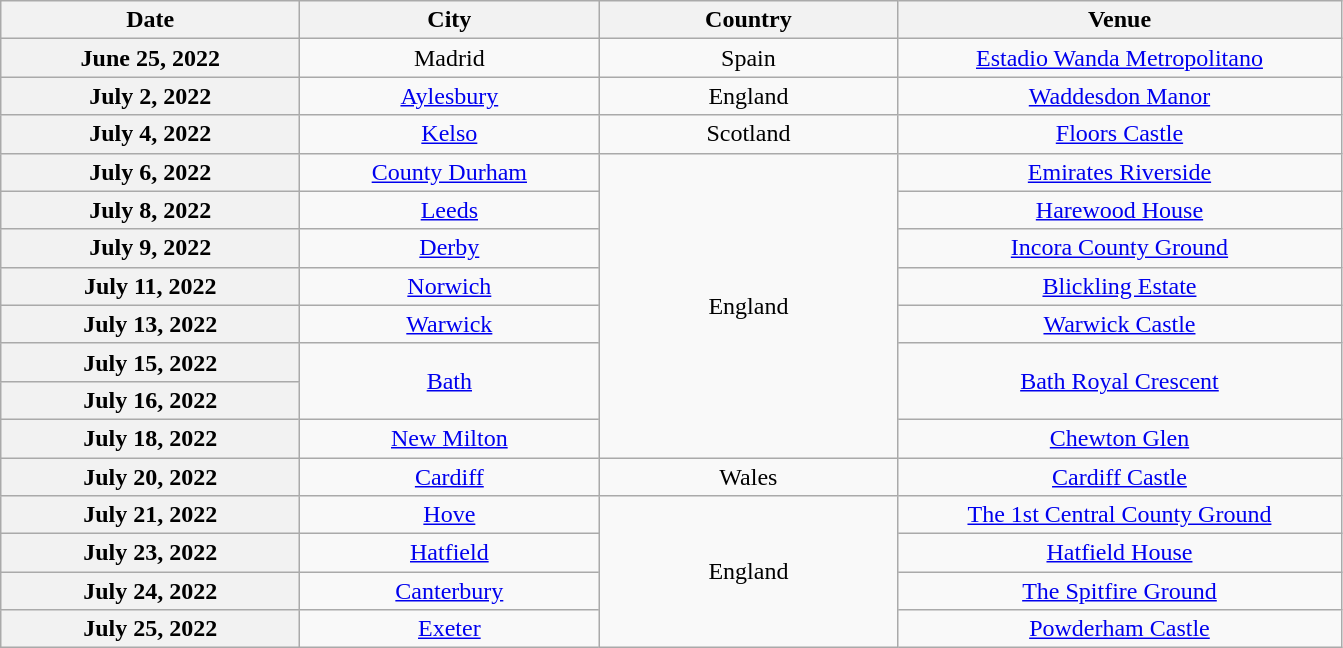<table class="wikitable plainrowheaders" style="text-align:center;">
<tr>
<th scope="col" style="width:12em;">Date</th>
<th scope="col" style="width:12em;">City</th>
<th scope="col" style="width:12em;">Country</th>
<th scope="col" style="width:18em;">Venue</th>
</tr>
<tr>
<th scope="row">June 25, 2022</th>
<td>Madrid</td>
<td>Spain</td>
<td><a href='#'>Estadio Wanda Metropolitano</a></td>
</tr>
<tr>
<th scope="row">July 2, 2022</th>
<td><a href='#'>Aylesbury</a></td>
<td>England</td>
<td><a href='#'>Waddesdon Manor</a></td>
</tr>
<tr>
<th scope="row">July 4, 2022</th>
<td><a href='#'>Kelso</a></td>
<td>Scotland</td>
<td><a href='#'>Floors Castle</a></td>
</tr>
<tr>
<th scope="row">July 6, 2022</th>
<td><a href='#'>County Durham</a></td>
<td rowspan="8">England</td>
<td><a href='#'>Emirates Riverside</a></td>
</tr>
<tr>
<th scope="row">July 8, 2022</th>
<td><a href='#'>Leeds</a></td>
<td><a href='#'>Harewood House</a></td>
</tr>
<tr>
<th scope="row">July 9, 2022</th>
<td><a href='#'>Derby</a></td>
<td><a href='#'>Incora County Ground</a></td>
</tr>
<tr>
<th scope="row">July 11, 2022</th>
<td><a href='#'>Norwich</a></td>
<td><a href='#'>Blickling Estate</a></td>
</tr>
<tr>
<th scope="row">July 13, 2022</th>
<td><a href='#'>Warwick</a></td>
<td><a href='#'>Warwick Castle</a></td>
</tr>
<tr>
<th scope="row">July 15, 2022</th>
<td rowspan="2"><a href='#'>Bath</a></td>
<td rowspan="2"><a href='#'>Bath Royal Crescent</a></td>
</tr>
<tr>
<th scope="row">July 16, 2022</th>
</tr>
<tr>
<th scope="row">July 18, 2022</th>
<td><a href='#'>New Milton</a></td>
<td><a href='#'>Chewton Glen</a></td>
</tr>
<tr>
<th scope="row">July 20, 2022</th>
<td><a href='#'>Cardiff</a></td>
<td>Wales</td>
<td><a href='#'>Cardiff Castle</a></td>
</tr>
<tr>
<th scope="row">July 21, 2022</th>
<td><a href='#'>Hove</a></td>
<td rowspan="4">England</td>
<td><a href='#'>The 1st Central County Ground</a></td>
</tr>
<tr>
<th scope="row">July 23, 2022</th>
<td><a href='#'>Hatfield</a></td>
<td><a href='#'>Hatfield House</a></td>
</tr>
<tr>
<th scope="row">July 24, 2022</th>
<td><a href='#'>Canterbury</a></td>
<td><a href='#'>The Spitfire Ground</a></td>
</tr>
<tr>
<th scope="row">July 25, 2022</th>
<td><a href='#'>Exeter</a></td>
<td><a href='#'>Powderham Castle</a></td>
</tr>
</table>
